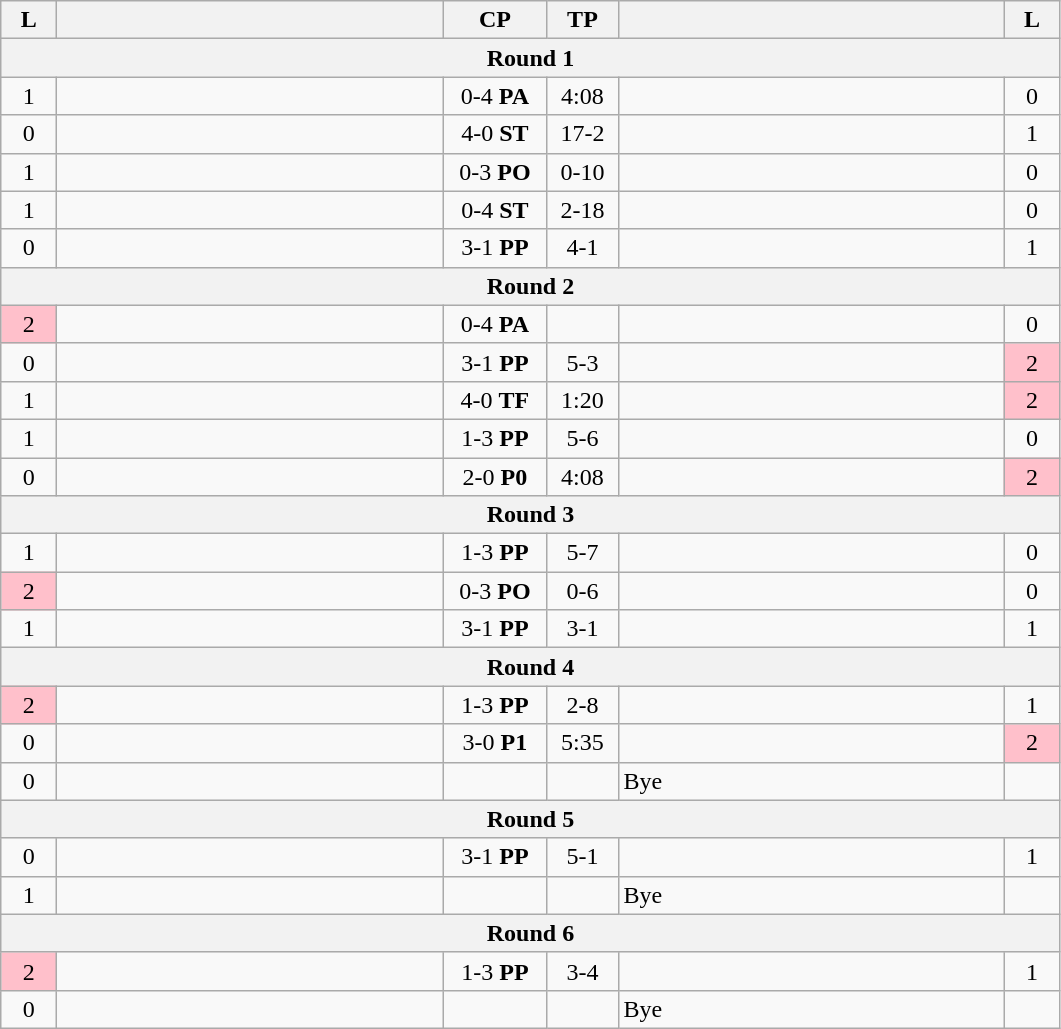<table class="wikitable" style="text-align: center;" |>
<tr>
<th width="30">L</th>
<th width="250"></th>
<th width="62">CP</th>
<th width="40">TP</th>
<th width="250"></th>
<th width="30">L</th>
</tr>
<tr>
<th colspan="7">Round 1</th>
</tr>
<tr>
<td>1</td>
<td style="text-align:left;"></td>
<td>0-4 <strong>PA</strong></td>
<td>4:08</td>
<td style="text-align:left;"><strong></strong></td>
<td>0</td>
</tr>
<tr>
<td>0</td>
<td style="text-align:left;"><strong></strong></td>
<td>4-0 <strong>ST</strong></td>
<td>17-2</td>
<td style="text-align:left;"></td>
<td>1</td>
</tr>
<tr>
<td>1</td>
<td style="text-align:left;"></td>
<td>0-3 <strong>PO</strong></td>
<td>0-10</td>
<td style="text-align:left;"><strong></strong></td>
<td>0</td>
</tr>
<tr>
<td>1</td>
<td style="text-align:left;"></td>
<td>0-4 <strong>ST</strong></td>
<td>2-18</td>
<td style="text-align:left;"><strong></strong></td>
<td>0</td>
</tr>
<tr>
<td>0</td>
<td style="text-align:left;"><strong></strong></td>
<td>3-1 <strong>PP</strong></td>
<td>4-1</td>
<td style="text-align:left;"></td>
<td>1</td>
</tr>
<tr>
<th colspan="7">Round 2</th>
</tr>
<tr>
<td bgcolor=pink>2</td>
<td style="text-align:left;"></td>
<td>0-4 <strong>PA</strong></td>
<td></td>
<td style="text-align:left;"><strong></strong></td>
<td>0</td>
</tr>
<tr>
<td>0</td>
<td style="text-align:left;"><strong></strong></td>
<td>3-1 <strong>PP</strong></td>
<td>5-3</td>
<td style="text-align:left;"></td>
<td bgcolor=pink>2</td>
</tr>
<tr>
<td>1</td>
<td style="text-align:left;"><strong></strong></td>
<td>4-0 <strong>TF</strong></td>
<td>1:20</td>
<td style="text-align:left;"></td>
<td bgcolor=pink>2</td>
</tr>
<tr>
<td>1</td>
<td style="text-align:left;"></td>
<td>1-3 <strong>PP</strong></td>
<td>5-6</td>
<td style="text-align:left;"><strong></strong></td>
<td>0</td>
</tr>
<tr>
<td>0</td>
<td style="text-align:left;"><strong></strong></td>
<td>2-0 <strong>P0</strong></td>
<td>4:08</td>
<td style="text-align:left;"></td>
<td bgcolor=pink>2</td>
</tr>
<tr>
<th colspan="7">Round 3</th>
</tr>
<tr>
<td>1</td>
<td style="text-align:left;"></td>
<td>1-3 <strong>PP</strong></td>
<td>5-7</td>
<td style="text-align:left;"><strong></strong></td>
<td>0</td>
</tr>
<tr>
<td bgcolor=pink>2</td>
<td style="text-align:left;"></td>
<td>0-3 <strong>PO</strong></td>
<td>0-6</td>
<td style="text-align:left;"><strong></strong></td>
<td>0</td>
</tr>
<tr>
<td>1</td>
<td style="text-align:left;"><strong></strong></td>
<td>3-1 <strong>PP</strong></td>
<td>3-1</td>
<td style="text-align:left;"></td>
<td>1</td>
</tr>
<tr>
<th colspan="7">Round 4</th>
</tr>
<tr>
<td bgcolor=pink>2</td>
<td style="text-align:left;"></td>
<td>1-3 <strong>PP</strong></td>
<td>2-8</td>
<td style="text-align:left;"><strong></strong></td>
<td>1</td>
</tr>
<tr>
<td>0</td>
<td style="text-align:left;"><strong></strong></td>
<td>3-0 <strong>P1</strong></td>
<td>5:35</td>
<td style="text-align:left;"></td>
<td bgcolor=pink>2</td>
</tr>
<tr>
<td>0</td>
<td style="text-align:left;"><strong></strong></td>
<td></td>
<td></td>
<td style="text-align:left;">Bye</td>
<td></td>
</tr>
<tr>
<th colspan="7">Round 5</th>
</tr>
<tr>
<td>0</td>
<td style="text-align:left;"><strong></strong></td>
<td>3-1 <strong>PP</strong></td>
<td>5-1</td>
<td style="text-align:left;"></td>
<td>1</td>
</tr>
<tr>
<td>1</td>
<td style="text-align:left;"><strong></strong></td>
<td></td>
<td></td>
<td style="text-align:left;">Bye</td>
<td></td>
</tr>
<tr>
<th colspan="7">Round 6</th>
</tr>
<tr>
<td bgcolor=pink>2</td>
<td style="text-align:left;"></td>
<td>1-3 <strong>PP</strong></td>
<td>3-4</td>
<td style="text-align:left;"><strong></strong></td>
<td>1</td>
</tr>
<tr>
<td>0</td>
<td style="text-align:left;"><strong></strong></td>
<td></td>
<td></td>
<td style="text-align:left;">Bye</td>
<td></td>
</tr>
</table>
